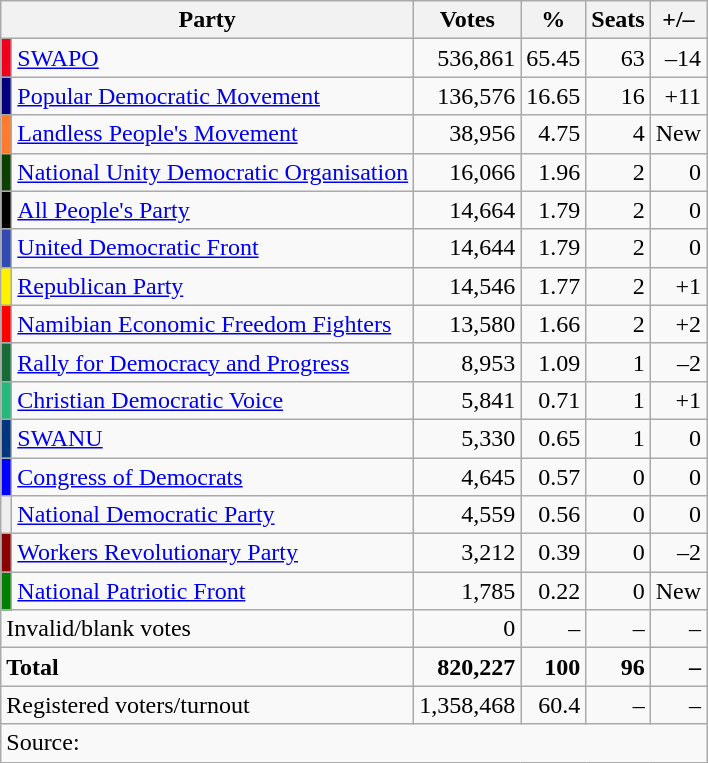<table class=wikitable style=text-align:right>
<tr>
<th colspan=2>Party</th>
<th>Votes</th>
<th>%</th>
<th>Seats</th>
<th>+/–</th>
</tr>
<tr>
<td bgcolor=#F0001C></td>
<td align=left><a href='#'>SWAPO</a></td>
<td>536,861</td>
<td>65.45</td>
<td>63</td>
<td>–14</td>
</tr>
<tr>
<td bgcolor=#000080></td>
<td align=left><a href='#'>Popular Democratic Movement</a></td>
<td>136,576</td>
<td>16.65</td>
<td>16</td>
<td>+11</td>
</tr>
<tr>
<td bgcolor=#FC7B2C></td>
<td align=left><a href='#'>Landless People's Movement</a></td>
<td>38,956</td>
<td>4.75</td>
<td>4</td>
<td>New</td>
</tr>
<tr>
<td bgcolor=#0B4000></td>
<td align=left><a href='#'>National Unity Democratic Organisation</a></td>
<td>16,066</td>
<td>1.96</td>
<td>2</td>
<td>0</td>
</tr>
<tr>
<td bgcolor=#000000></td>
<td align=left><a href='#'>All People's Party</a></td>
<td>14,664</td>
<td>1.79</td>
<td>2</td>
<td>0</td>
</tr>
<tr>
<td bgcolor=#314BB2></td>
<td align=left><a href='#'>United Democratic Front</a></td>
<td>14,644</td>
<td>1.79</td>
<td>2</td>
<td>0</td>
</tr>
<tr>
<td bgcolor=#FFF100></td>
<td align=left><a href='#'>Republican Party</a></td>
<td>14,546</td>
<td>1.77</td>
<td>2</td>
<td>+1</td>
</tr>
<tr>
<td bgcolor=red></td>
<td align=left><a href='#'>Namibian Economic Freedom Fighters</a></td>
<td>13,580</td>
<td>1.66</td>
<td>2</td>
<td>+2</td>
</tr>
<tr>
<td bgcolor=#166B37></td>
<td align=left><a href='#'>Rally for Democracy and Progress</a></td>
<td>8,953</td>
<td>1.09</td>
<td>1</td>
<td>–2</td>
</tr>
<tr>
<td bgcolor=#24B87A></td>
<td align=left><a href='#'>Christian Democratic Voice</a></td>
<td>5,841</td>
<td>0.71</td>
<td>1</td>
<td>+1</td>
</tr>
<tr>
<td bgcolor=#003580></td>
<td align=left><a href='#'>SWANU</a></td>
<td>5,330</td>
<td>0.65</td>
<td>1</td>
<td>0</td>
</tr>
<tr>
<td bgcolor=blue></td>
<td align=left><a href='#'>Congress of Democrats</a></td>
<td>4,645</td>
<td>0.57</td>
<td>0</td>
<td>0</td>
</tr>
<tr>
<td bgcolor=#EEEEEE></td>
<td align=left><a href='#'>National Democratic Party</a></td>
<td>4,559</td>
<td>0.56</td>
<td>0</td>
<td>0</td>
</tr>
<tr>
<td bgcolor=darkred></td>
<td align=left><a href='#'>Workers Revolutionary Party</a></td>
<td>3,212</td>
<td>0.39</td>
<td>0</td>
<td>–2</td>
</tr>
<tr>
<td bgcolor=#008000></td>
<td align=left><a href='#'>National Patriotic Front</a></td>
<td>1,785</td>
<td>0.22</td>
<td>0</td>
<td>New</td>
</tr>
<tr>
<td align=left colspan=2>Invalid/blank votes</td>
<td>0</td>
<td>–</td>
<td>–</td>
<td>–</td>
</tr>
<tr>
<td align=left colspan=2><strong>Total</strong></td>
<td><strong>820,227</strong></td>
<td><strong>100</strong></td>
<td><strong>96</strong></td>
<td><strong>–</strong></td>
</tr>
<tr>
<td align=left colspan=2>Registered voters/turnout</td>
<td>1,358,468</td>
<td>60.4</td>
<td>–</td>
<td>–</td>
</tr>
<tr>
<td align=left colspan=6>Source:  </td>
</tr>
</table>
